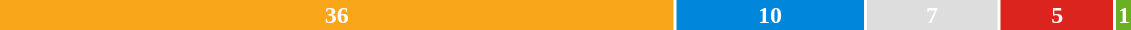<table style="width:60%; text-align:center;">
<tr style="color:white;">
<td style="background:#FAA61A; width:61.0%;"><strong>36</strong></td>
<td style="background:#0087DC; width:16.9%;"><strong>10</strong></td>
<td style="background:#DDDDDD; width:11.9%;"><strong>7</strong></td>
<td style="background:#DC241f; width:10.2%;"><strong>5</strong></td>
<td style="background:#6AB023; width:1.7%;"><strong>1</strong></td>
</tr>
<tr>
<td><span></span></td>
<td><span></span></td>
<td><span></span></td>
<td><span></span></td>
<td><span></span></td>
</tr>
</table>
